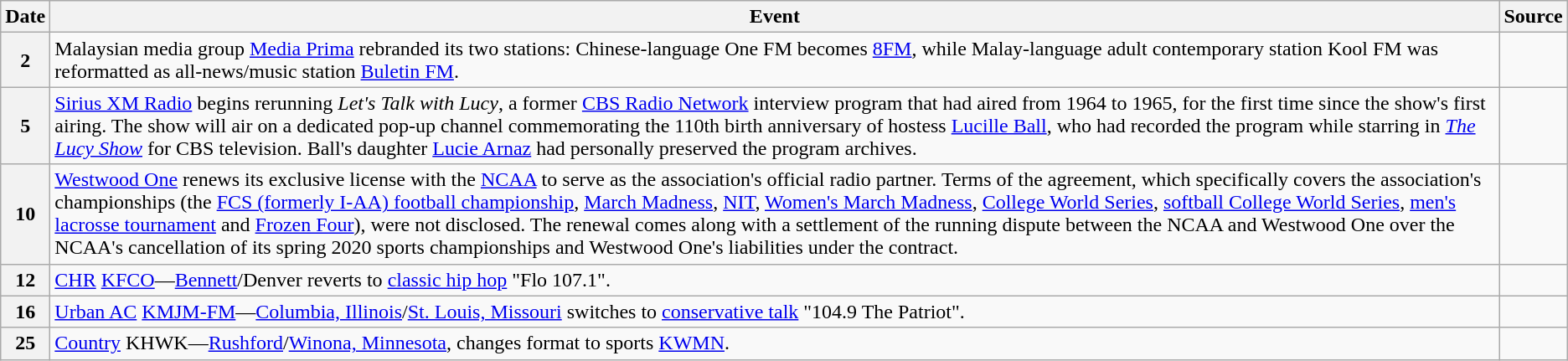<table class=wikitable>
<tr>
<th>Date</th>
<th>Event</th>
<th>Source</th>
</tr>
<tr>
<th>2</th>
<td>Malaysian media group <a href='#'>Media Prima</a> rebranded its two stations: Chinese-language One FM becomes <a href='#'>8FM</a>, while Malay-language adult contemporary station Kool FM was reformatted as all-news/music station <a href='#'>Buletin FM</a>.</td>
<td></td>
</tr>
<tr>
<th>5</th>
<td><a href='#'>Sirius XM Radio</a> begins rerunning <em>Let's Talk with Lucy</em>, a former <a href='#'>CBS Radio Network</a> interview program that had aired from 1964 to 1965, for the first time since the show's first airing. The show will air on a dedicated pop-up channel commemorating the 110th birth anniversary of hostess <a href='#'>Lucille Ball</a>, who had recorded the program while starring in <em><a href='#'>The Lucy Show</a></em> for CBS television. Ball's daughter <a href='#'>Lucie Arnaz</a> had personally preserved the program archives.</td>
<td></td>
</tr>
<tr>
<th>10</th>
<td><a href='#'>Westwood One</a> renews its exclusive license with the <a href='#'>NCAA</a> to serve as the association's official radio partner. Terms of the agreement, which specifically covers the association's championships (the <a href='#'>FCS (formerly I-AA) football championship</a>, <a href='#'>March Madness</a>, <a href='#'>NIT</a>, <a href='#'>Women's March Madness</a>, <a href='#'>College World Series</a>, <a href='#'>softball College World Series</a>, <a href='#'>men's lacrosse tournament</a> and <a href='#'>Frozen Four</a>), were not disclosed. The renewal comes along with a settlement of the running dispute between the NCAA and Westwood One over the NCAA's cancellation of its spring 2020 sports championships and Westwood One's liabilities under the contract.</td>
<td></td>
</tr>
<tr>
<th>12</th>
<td><a href='#'>CHR</a> <a href='#'>KFCO</a>—<a href='#'>Bennett</a>/Denver reverts to <a href='#'>classic hip hop</a> "Flo 107.1".</td>
<td></td>
</tr>
<tr>
<th>16</th>
<td><a href='#'>Urban AC</a> <a href='#'>KMJM-FM</a>—<a href='#'>Columbia, Illinois</a>/<a href='#'>St. Louis, Missouri</a> switches to <a href='#'>conservative talk</a> "104.9 The Patriot".</td>
<td></td>
</tr>
<tr>
<th>25</th>
<td><a href='#'>Country</a> KHWK—<a href='#'>Rushford</a>/<a href='#'>Winona, Minnesota</a>, changes format to sports <a href='#'>KWMN</a>.</td>
<td></td>
</tr>
</table>
